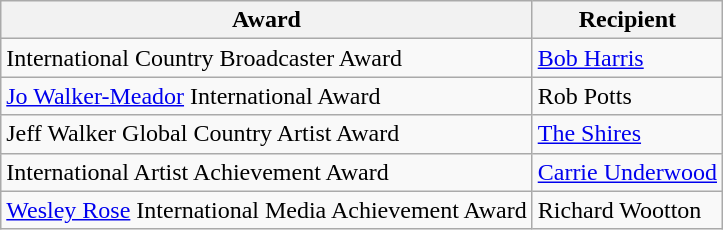<table class="wikitable">
<tr>
<th>Award</th>
<th>Recipient</th>
</tr>
<tr>
<td>International Country Broadcaster Award</td>
<td><a href='#'>Bob Harris</a></td>
</tr>
<tr>
<td><a href='#'>Jo Walker-Meador</a> International Award</td>
<td>Rob Potts</td>
</tr>
<tr>
<td>Jeff Walker Global Country Artist Award</td>
<td><a href='#'>The Shires</a></td>
</tr>
<tr>
<td>International Artist Achievement Award</td>
<td><a href='#'>Carrie Underwood</a></td>
</tr>
<tr>
<td><a href='#'>Wesley Rose</a> International Media Achievement Award</td>
<td>Richard Wootton</td>
</tr>
</table>
